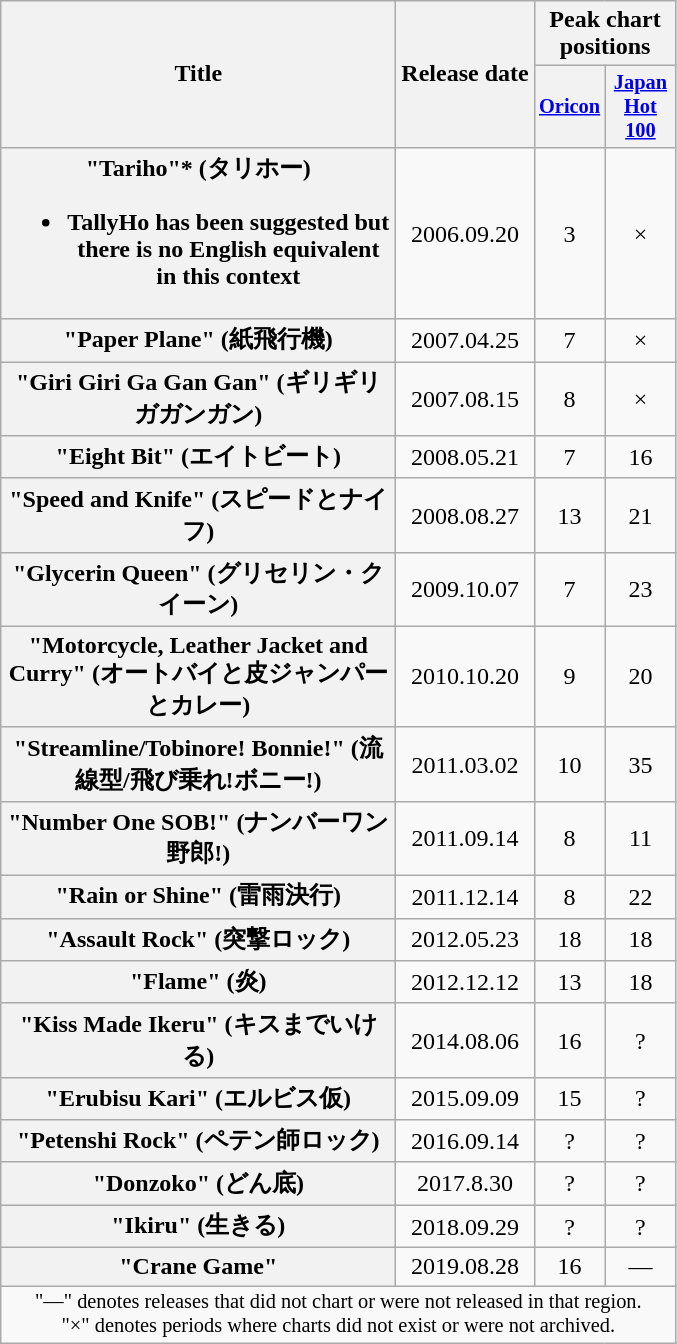<table class="wikitable plainrowheaders" style="text-align:center;">
<tr>
<th scope="col" rowspan="2" style="width:16em;">Title</th>
<th scope="col" rowspan="2">Release date</th>
<th scope="col" colspan="2">Peak chart positions</th>
</tr>
<tr>
<th style="width:3em;font-size:85%"><a href='#'>Oricon</a></th>
<th style="width:3em;font-size:85%"><a href='#'>Japan Hot 100</a></th>
</tr>
<tr>
<th scope="row">"Tariho"* (タリホー)<br><ul><li>TallyHo has been suggested but there is no English equivalent in this context</li></ul></th>
<td>2006.09.20</td>
<td>3</td>
<td>×</td>
</tr>
<tr>
<th scope="row">"Paper Plane" (紙飛行機)</th>
<td>2007.04.25</td>
<td>7</td>
<td>×</td>
</tr>
<tr>
<th scope="row">"Giri Giri Ga Gan Gan" (ギリギリガガンガン)</th>
<td>2007.08.15</td>
<td>8</td>
<td>×</td>
</tr>
<tr>
<th scope="row">"Eight Bit" (エイトビート)</th>
<td>2008.05.21</td>
<td>7</td>
<td>16</td>
</tr>
<tr>
<th scope="row">"Speed and Knife" (スピードとナイフ)</th>
<td>2008.08.27</td>
<td>13</td>
<td>21</td>
</tr>
<tr>
<th scope="row">"Glycerin Queen" (グリセリン・クイーン)</th>
<td>2009.10.07</td>
<td>7</td>
<td>23</td>
</tr>
<tr>
<th scope="row">"Motorcycle, Leather Jacket and Curry" (オートバイと皮ジャンパーとカレー)</th>
<td>2010.10.20</td>
<td>9</td>
<td>20</td>
</tr>
<tr>
<th scope="row">"Streamline/Tobinore! Bonnie!" (流線型/飛び乗れ!ボニー!)</th>
<td>2011.03.02</td>
<td>10</td>
<td>35</td>
</tr>
<tr>
<th scope="row">"Number One SOB!" (ナンバーワン野郎!)</th>
<td>2011.09.14</td>
<td>8</td>
<td>11</td>
</tr>
<tr>
<th scope="row">"Rain or Shine" (雷雨決行)</th>
<td>2011.12.14</td>
<td>8</td>
<td>22</td>
</tr>
<tr>
<th scope="row">"Assault Rock" (突撃ロック)</th>
<td>2012.05.23</td>
<td>18</td>
<td>18</td>
</tr>
<tr>
<th scope="row">"Flame" (炎)</th>
<td>2012.12.12</td>
<td>13</td>
<td>18</td>
</tr>
<tr>
<th scope="row">"Kiss Made Ikeru" (キスまでいける)</th>
<td>2014.08.06</td>
<td>16</td>
<td>?</td>
</tr>
<tr>
<th scope="row">"Erubisu Kari" (エルビス仮)</th>
<td>2015.09.09</td>
<td>15</td>
<td>?</td>
</tr>
<tr>
<th scope="row">"Petenshi Rock" (ペテン師ロック)</th>
<td>2016.09.14</td>
<td>?</td>
<td>?</td>
</tr>
<tr>
<th scope="row">"Donzoko" (どん底)</th>
<td>2017.8.30</td>
<td>?</td>
<td>?</td>
</tr>
<tr>
<th scope="row">"Ikiru" (生きる)</th>
<td>2018.09.29</td>
<td>?</td>
<td>?</td>
</tr>
<tr>
<th scope="row">"Crane Game"</th>
<td>2019.08.28</td>
<td>16</td>
<td>—</td>
</tr>
<tr>
<td align="center" colspan="12" style="font-size:85%">"—" denotes releases that did not chart or were not released in that region.<br>"×" denotes periods where charts did not exist or were not archived.</td>
</tr>
</table>
